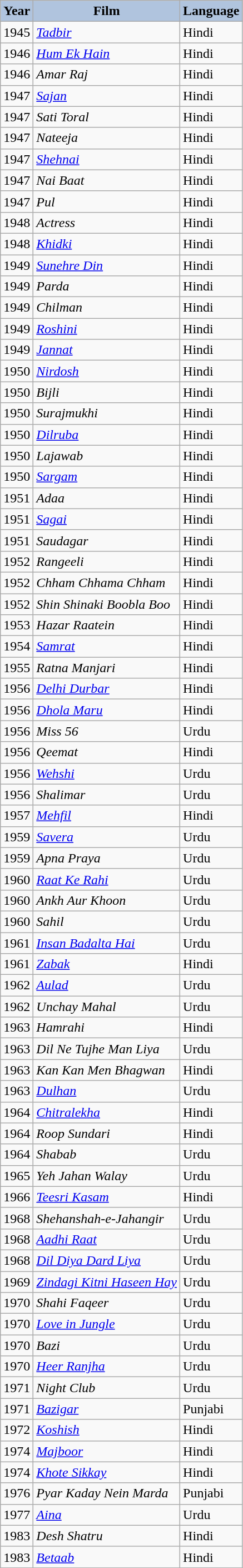<table class="wikitable sortable plainrowheaders">
<tr>
<th style="background:#B0C4DE;">Year</th>
<th style="background:#B0C4DE;">Film</th>
<th style="background:#B0C4DE;">Language</th>
</tr>
<tr>
<td>1945</td>
<td><em><a href='#'>Tadbir</a></em></td>
<td>Hindi</td>
</tr>
<tr>
<td>1946</td>
<td><em><a href='#'>Hum Ek Hain</a></em></td>
<td>Hindi</td>
</tr>
<tr>
<td>1946</td>
<td><em>Amar Raj</em></td>
<td>Hindi</td>
</tr>
<tr>
<td>1947</td>
<td><em><a href='#'>Sajan</a></em></td>
<td>Hindi</td>
</tr>
<tr>
<td>1947</td>
<td><em>Sati Toral</em></td>
<td>Hindi</td>
</tr>
<tr>
<td>1947</td>
<td><em>Nateeja</em></td>
<td>Hindi</td>
</tr>
<tr>
<td>1947</td>
<td><em><a href='#'>Shehnai</a></em></td>
<td>Hindi</td>
</tr>
<tr>
<td>1947</td>
<td><em>Nai Baat</em></td>
<td>Hindi</td>
</tr>
<tr>
<td>1947</td>
<td><em>Pul</em></td>
<td>Hindi</td>
</tr>
<tr>
<td>1948</td>
<td><em>Actress</em></td>
<td>Hindi</td>
</tr>
<tr>
<td>1948</td>
<td><em><a href='#'>Khidki</a></em></td>
<td>Hindi</td>
</tr>
<tr>
<td>1949</td>
<td><em><a href='#'>Sunehre Din</a></em></td>
<td>Hindi</td>
</tr>
<tr>
<td>1949</td>
<td><em>Parda</em></td>
<td>Hindi</td>
</tr>
<tr>
<td>1949</td>
<td><em>Chilman</em></td>
<td>Hindi</td>
</tr>
<tr>
<td>1949</td>
<td><em><a href='#'>Roshini</a></em></td>
<td>Hindi</td>
</tr>
<tr>
<td>1949</td>
<td><em><a href='#'>Jannat</a></em></td>
<td>Hindi</td>
</tr>
<tr>
<td>1950</td>
<td><em><a href='#'>Nirdosh</a></em></td>
<td>Hindi</td>
</tr>
<tr>
<td>1950</td>
<td><em>Bijli</em></td>
<td>Hindi</td>
</tr>
<tr>
<td>1950</td>
<td><em>Surajmukhi</em></td>
<td>Hindi</td>
</tr>
<tr>
<td>1950</td>
<td><em><a href='#'>Dilruba</a></em></td>
<td>Hindi</td>
</tr>
<tr>
<td>1950</td>
<td><em>Lajawab</em></td>
<td>Hindi</td>
</tr>
<tr>
<td>1950</td>
<td><em><a href='#'>Sargam</a></em></td>
<td>Hindi</td>
</tr>
<tr>
<td>1951</td>
<td><em>Adaa</em></td>
<td>Hindi</td>
</tr>
<tr>
<td>1951</td>
<td><em><a href='#'>Sagai</a></em></td>
<td>Hindi</td>
</tr>
<tr>
<td>1951</td>
<td><em>Saudagar</em></td>
<td>Hindi</td>
</tr>
<tr>
<td>1952</td>
<td><em>Rangeeli</em></td>
<td>Hindi</td>
</tr>
<tr>
<td>1952</td>
<td><em>Chham Chhama Chham</em></td>
<td>Hindi</td>
</tr>
<tr>
<td>1952</td>
<td><em>Shin Shinaki Boobla Boo</em></td>
<td>Hindi</td>
</tr>
<tr>
<td>1953</td>
<td><em>Hazar Raatein</em></td>
<td>Hindi</td>
</tr>
<tr>
<td>1954</td>
<td><em><a href='#'>Samrat</a></em></td>
<td>Hindi</td>
</tr>
<tr>
<td>1955</td>
<td><em>Ratna Manjari</em></td>
<td>Hindi</td>
</tr>
<tr>
<td>1956</td>
<td><em><a href='#'>Delhi Durbar</a></em></td>
<td>Hindi</td>
</tr>
<tr>
<td>1956</td>
<td><em><a href='#'>Dhola Maru</a></em></td>
<td>Hindi</td>
</tr>
<tr>
<td>1956</td>
<td><em>Miss 56</em></td>
<td>Urdu</td>
</tr>
<tr>
<td>1956</td>
<td><em>Qeemat</em></td>
<td>Hindi</td>
</tr>
<tr>
<td>1956</td>
<td><em><a href='#'>Wehshi</a></em></td>
<td>Urdu</td>
</tr>
<tr>
<td>1956</td>
<td><em>Shalimar</em></td>
<td>Urdu</td>
</tr>
<tr>
<td>1957</td>
<td><em><a href='#'>Mehfil</a></em></td>
<td>Hindi</td>
</tr>
<tr>
<td>1959</td>
<td><em><a href='#'>Savera</a></em></td>
<td>Urdu</td>
</tr>
<tr>
<td>1959</td>
<td><em>Apna Praya</em></td>
<td>Urdu</td>
</tr>
<tr>
<td>1960</td>
<td><em><a href='#'>Raat Ke Rahi</a></em></td>
<td>Urdu</td>
</tr>
<tr>
<td>1960</td>
<td><em>Ankh Aur Khoon</em></td>
<td>Urdu</td>
</tr>
<tr>
<td>1960</td>
<td><em>Sahil</em></td>
<td>Urdu</td>
</tr>
<tr>
<td>1961</td>
<td><em><a href='#'>Insan Badalta Hai</a></em></td>
<td>Urdu</td>
</tr>
<tr>
<td>1961</td>
<td><em><a href='#'>Zabak</a></em></td>
<td>Hindi</td>
</tr>
<tr>
<td>1962</td>
<td><em><a href='#'>Aulad</a></em></td>
<td>Urdu</td>
</tr>
<tr>
<td>1962</td>
<td><em>Unchay Mahal</em></td>
<td>Urdu</td>
</tr>
<tr>
<td>1963</td>
<td><em>Hamrahi</em></td>
<td>Hindi</td>
</tr>
<tr>
<td>1963</td>
<td><em>Dil Ne Tujhe Man Liya</em></td>
<td>Urdu</td>
</tr>
<tr>
<td>1963</td>
<td><em>Kan Kan Men Bhagwan</em></td>
<td>Hindi</td>
</tr>
<tr>
<td>1963</td>
<td><em><a href='#'>Dulhan</a></em></td>
<td>Urdu</td>
</tr>
<tr>
<td>1964</td>
<td><em><a href='#'>Chitralekha</a></em></td>
<td>Hindi</td>
</tr>
<tr>
<td>1964</td>
<td><em>Roop Sundari</em></td>
<td>Hindi</td>
</tr>
<tr>
<td>1964</td>
<td><em>Shabab</em></td>
<td>Urdu</td>
</tr>
<tr>
<td>1965</td>
<td><em>Yeh Jahan Walay</em></td>
<td>Urdu</td>
</tr>
<tr>
<td>1966</td>
<td><em><a href='#'>Teesri Kasam</a></em></td>
<td>Hindi</td>
</tr>
<tr>
<td>1968</td>
<td><em>Shehanshah-e-Jahangir</em></td>
<td>Urdu</td>
</tr>
<tr>
<td>1968</td>
<td><em><a href='#'>Aadhi Raat</a></em></td>
<td>Urdu</td>
</tr>
<tr>
<td>1968</td>
<td><em><a href='#'>Dil Diya Dard Liya</a></em></td>
<td>Urdu</td>
</tr>
<tr>
<td>1969</td>
<td><em><a href='#'>Zindagi Kitni Haseen Hay</a></em></td>
<td>Urdu</td>
</tr>
<tr>
<td>1970</td>
<td><em>Shahi Faqeer</em></td>
<td>Urdu</td>
</tr>
<tr>
<td>1970</td>
<td><em><a href='#'>Love in Jungle</a></em></td>
<td>Urdu</td>
</tr>
<tr>
<td>1970</td>
<td><em>Bazi</em></td>
<td>Urdu</td>
</tr>
<tr>
<td>1970</td>
<td><em><a href='#'>Heer Ranjha</a></em></td>
<td>Urdu</td>
</tr>
<tr>
<td>1971</td>
<td><em>Night Club</em></td>
<td>Urdu</td>
</tr>
<tr>
<td>1971</td>
<td><em><a href='#'>Bazigar</a></em></td>
<td>Punjabi</td>
</tr>
<tr>
<td>1972</td>
<td><em><a href='#'>Koshish</a></em></td>
<td>Hindi</td>
</tr>
<tr>
<td>1974</td>
<td><em><a href='#'>Majboor</a></em></td>
<td>Hindi</td>
</tr>
<tr>
<td>1974</td>
<td><em><a href='#'>Khote Sikkay</a></em></td>
<td>Hindi</td>
</tr>
<tr>
<td>1976</td>
<td><em>Pyar Kaday Nein Marda</em></td>
<td>Punjabi</td>
</tr>
<tr>
<td>1977</td>
<td><em><a href='#'>Aina</a></em></td>
<td>Urdu</td>
</tr>
<tr>
<td>1983</td>
<td><em>Desh Shatru</em></td>
<td>Hindi</td>
</tr>
<tr>
<td>1983</td>
<td><em><a href='#'>Betaab</a></em></td>
<td>Hindi</td>
</tr>
</table>
